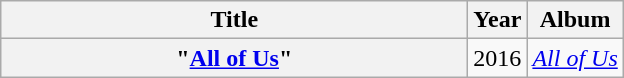<table class="wikitable plainrowheaders" style="text-align:center;">
<tr>
<th scope="col" style="width:19em;">Title</th>
<th scope="col">Year</th>
<th scope="col">Album</th>
</tr>
<tr>
<th scope="row">"<a href='#'>All of Us</a>"</th>
<td>2016</td>
<td><em><a href='#'>All of Us</a></em></td>
</tr>
</table>
